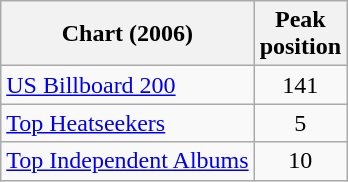<table class="wikitable sortable">
<tr>
<th>Chart (2006)</th>
<th>Peak<br>position</th>
</tr>
<tr>
<td><a href='#'>US Billboard 200</a></td>
<td align="center">141</td>
</tr>
<tr>
<td><a href='#'>Top Heatseekers</a></td>
<td align="center">5</td>
</tr>
<tr>
<td><a href='#'>Top Independent Albums</a></td>
<td align="center">10</td>
</tr>
</table>
